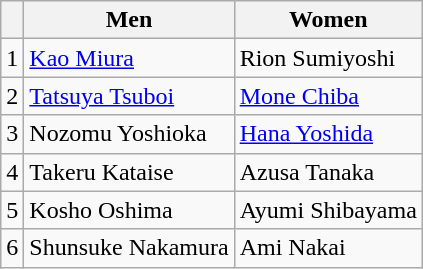<table class="wikitable">
<tr>
<th></th>
<th>Men</th>
<th>Women</th>
</tr>
<tr>
<td align=center>1</td>
<td><a href='#'>Kao Miura</a></td>
<td>Rion Sumiyoshi</td>
</tr>
<tr>
<td align=center>2</td>
<td><a href='#'>Tatsuya Tsuboi</a></td>
<td><a href='#'>Mone Chiba</a></td>
</tr>
<tr>
<td align=center>3</td>
<td>Nozomu Yoshioka</td>
<td><a href='#'>Hana Yoshida</a></td>
</tr>
<tr>
<td align=center>4</td>
<td>Takeru Kataise</td>
<td>Azusa Tanaka</td>
</tr>
<tr>
<td align=center>5</td>
<td>Kosho Oshima</td>
<td>Ayumi Shibayama</td>
</tr>
<tr>
<td align=center>6</td>
<td>Shunsuke Nakamura</td>
<td>Ami Nakai</td>
</tr>
</table>
